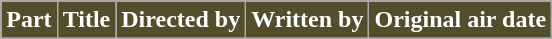<table class="wikitable plainrowheaders">
<tr>
<th style="background: #544d2c; color: #ffffff;">Part</th>
<th style="background: #544d2c; color: #ffffff;">Title</th>
<th style="background: #544d2c; color: #ffffff;">Directed by</th>
<th style="background: #544d2c; color: #ffffff;">Written by</th>
<th style="background: #544d2c; color: #ffffff;">Original air date</th>
</tr>
<tr>
</tr>
</table>
